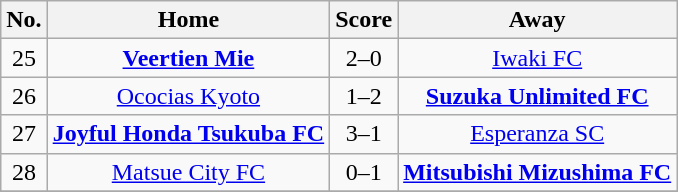<table class="wikitable" style="text-align: center">
<tr>
<th>No.</th>
<th>Home</th>
<th>Score</th>
<th>Away</th>
</tr>
<tr>
<td>25</td>
<td><strong><a href='#'>Veertien Mie</a></strong></td>
<td>2–0</td>
<td><a href='#'>Iwaki FC</a></td>
</tr>
<tr>
<td>26</td>
<td><a href='#'>Ococias Kyoto</a></td>
<td>1–2</td>
<td><strong><a href='#'>Suzuka Unlimited FC</a></strong></td>
</tr>
<tr>
<td>27</td>
<td><strong><a href='#'>Joyful Honda Tsukuba FC</a></strong></td>
<td>3–1</td>
<td><a href='#'>Esperanza SC</a></td>
</tr>
<tr>
<td>28</td>
<td><a href='#'>Matsue City FC</a></td>
<td>0–1</td>
<td><strong><a href='#'>Mitsubishi Mizushima FC</a></strong></td>
</tr>
<tr>
</tr>
</table>
